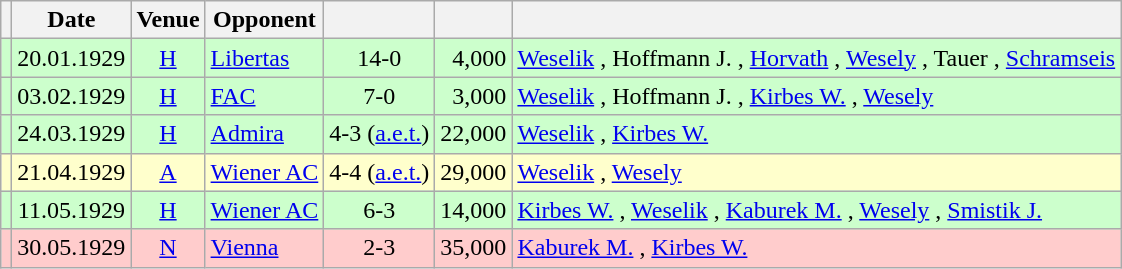<table class="wikitable" Style="text-align: center">
<tr>
<th></th>
<th>Date</th>
<th>Venue</th>
<th>Opponent</th>
<th></th>
<th></th>
<th></th>
</tr>
<tr style="background:#cfc">
<td></td>
<td>20.01.1929</td>
<td><a href='#'>H</a></td>
<td align="left"><a href='#'>Libertas</a></td>
<td>14-0</td>
<td align="right">4,000</td>
<td align="left"><a href='#'>Weselik</a>     , Hoffmann J.  , <a href='#'>Horvath</a>  , <a href='#'>Wesely</a>   , Tauer , <a href='#'>Schramseis</a> </td>
</tr>
<tr style="background:#cfc">
<td></td>
<td>03.02.1929</td>
<td><a href='#'>H</a></td>
<td align="left"><a href='#'>FAC</a></td>
<td>7-0</td>
<td align="right">3,000</td>
<td align="left"><a href='#'>Weselik</a>  , Hoffmann J.   , <a href='#'>Kirbes W.</a> , <a href='#'>Wesely</a> </td>
</tr>
<tr style="background:#cfc">
<td></td>
<td>24.03.1929</td>
<td><a href='#'>H</a></td>
<td align="left"><a href='#'>Admira</a></td>
<td>4-3 (<a href='#'>a.e.t.</a>)</td>
<td align="right">22,000</td>
<td align="left"><a href='#'>Weselik</a>   , <a href='#'>Kirbes W.</a> </td>
</tr>
<tr style="background:#ffc">
<td></td>
<td>21.04.1929</td>
<td><a href='#'>A</a></td>
<td align="left"><a href='#'>Wiener AC</a></td>
<td>4-4 (<a href='#'>a.e.t.</a>)</td>
<td align="right">29,000</td>
<td align="left"><a href='#'>Weselik</a>   , <a href='#'>Wesely</a> </td>
</tr>
<tr style="background:#cfc">
<td></td>
<td>11.05.1929</td>
<td><a href='#'>H</a></td>
<td align="left"><a href='#'>Wiener AC</a></td>
<td>6-3</td>
<td align="right">14,000</td>
<td align="left"><a href='#'>Kirbes W.</a> , <a href='#'>Weselik</a> , <a href='#'>Kaburek M.</a>  , <a href='#'>Wesely</a> , <a href='#'>Smistik J.</a> </td>
</tr>
<tr style="background:#fcc">
<td></td>
<td>30.05.1929</td>
<td><a href='#'>N</a></td>
<td align="left"><a href='#'>Vienna</a></td>
<td>2-3</td>
<td align="right">35,000</td>
<td align="left"><a href='#'>Kaburek M.</a> , <a href='#'>Kirbes W.</a> </td>
</tr>
</table>
